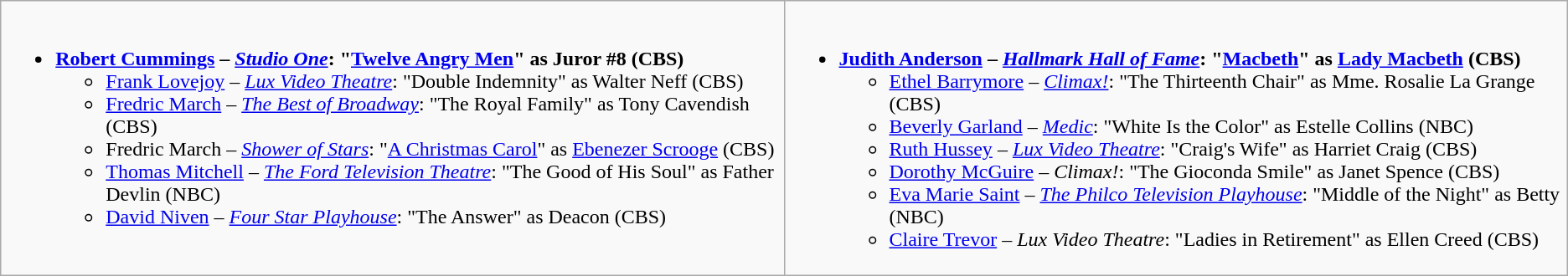<table class="wikitable">
<tr>
<td style="vertical-align:top;" width="50%"><br><ul><li><strong><a href='#'>Robert Cummings</a> – <em><a href='#'>Studio One</a></em>: "<a href='#'>Twelve Angry Men</a>" as Juror #8 (CBS)</strong><ul><li><a href='#'>Frank Lovejoy</a> – <em><a href='#'>Lux Video Theatre</a></em>: "Double Indemnity" as Walter Neff (CBS)</li><li><a href='#'>Fredric March</a> – <em><a href='#'>The Best of Broadway</a></em>: "The Royal Family" as Tony Cavendish (CBS)</li><li>Fredric March – <em><a href='#'>Shower of Stars</a></em>: "<a href='#'>A Christmas Carol</a>" as <a href='#'>Ebenezer Scrooge</a> (CBS)</li><li><a href='#'>Thomas Mitchell</a> – <em><a href='#'>The Ford Television Theatre</a></em>: "The Good of His Soul" as Father Devlin (NBC)</li><li><a href='#'>David Niven</a> – <em><a href='#'>Four Star Playhouse</a></em>: "The Answer" as Deacon (CBS)</li></ul></li></ul></td>
<td style="vertical-align:top;" width="50%"><br><ul><li><strong><a href='#'>Judith Anderson</a> – <em><a href='#'>Hallmark Hall of Fame</a></em>: "<a href='#'>Macbeth</a>" as <a href='#'>Lady Macbeth</a> (CBS)</strong><ul><li><a href='#'>Ethel Barrymore</a> – <em><a href='#'>Climax!</a></em>: "The Thirteenth Chair" as Mme. Rosalie La Grange (CBS)</li><li><a href='#'>Beverly Garland</a> – <em><a href='#'>Medic</a></em>: "White Is the Color" as Estelle Collins (NBC)</li><li><a href='#'>Ruth Hussey</a> – <em><a href='#'>Lux Video Theatre</a></em>: "Craig's Wife" as Harriet Craig (CBS)</li><li><a href='#'>Dorothy McGuire</a> – <em>Climax!</em>: "The Gioconda Smile" as Janet Spence (CBS)</li><li><a href='#'>Eva Marie Saint</a> – <em><a href='#'>The Philco Television Playhouse</a></em>: "Middle of the Night" as Betty (NBC)</li><li><a href='#'>Claire Trevor</a> – <em>Lux Video Theatre</em>: "Ladies in Retirement" as Ellen Creed (CBS)</li></ul></li></ul></td>
</tr>
</table>
